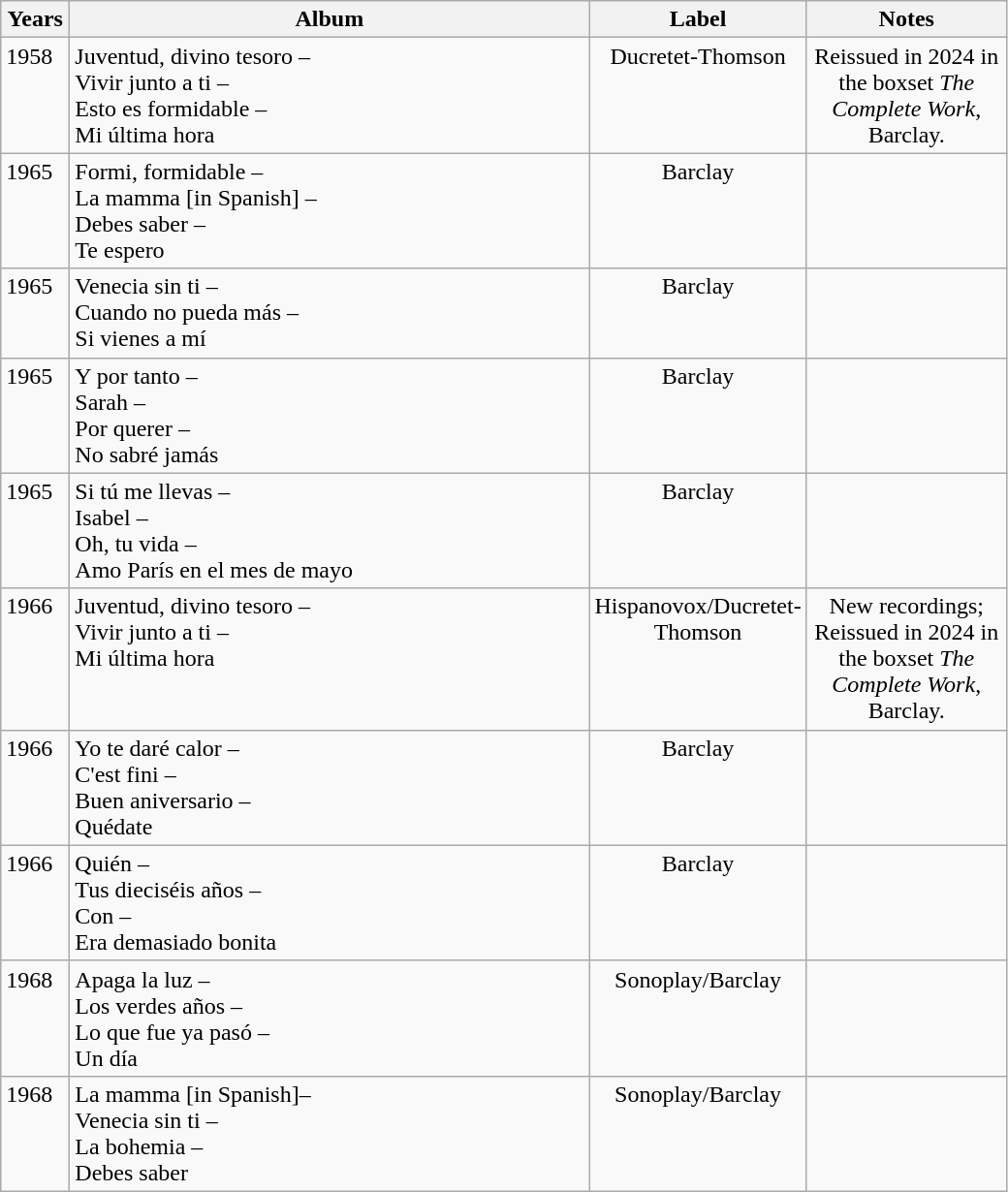<table class="wikitable">
<tr>
<th align="left" valign="top" width="40">Years</th>
<th align="left" valign="top" width="350">Album</th>
<th align="center" valign="top" width="70">Label</th>
<th align="left" valign="top" width="130">Notes</th>
</tr>
<tr>
<td align="left" valign="top">1958</td>
<td align="left" valign="top">Juventud, divino tesoro –<br>Vivir junto a ti –<br>Esto es formidable –<br>Mi última hora</td>
<td align="center" valign="top">Ducretet-Thomson</td>
<td align="center" valign="top">Reissued in 2024 in the boxset <em>The Complete Work</em>, Barclay.</td>
</tr>
<tr>
<td align="left" valign="top">1965</td>
<td align="left" valign="top">Formi, formidable –<br>La mamma [in Spanish] –<br>Debes saber –<br>Te espero</td>
<td align="center" valign="top">Barclay</td>
<td align="center" valign="top"></td>
</tr>
<tr>
<td align="left" valign="top">1965</td>
<td align="left" valign="top">Venecia sin ti –<br>Cuando no pueda más –<br>Si vienes a mí</td>
<td align="center" valign="top">Barclay</td>
<td align="center" valign="top"></td>
</tr>
<tr>
<td align="left" valign="top">1965</td>
<td align="left" valign="top">Y por tanto –<br>Sarah –<br>Por querer –<br>No sabré jamás</td>
<td align="center" valign="top">Barclay</td>
<td align="center" valign="top"></td>
</tr>
<tr>
<td align="left" valign="top">1965</td>
<td align="left" valign="top">Si tú me llevas –<br>Isabel –<br>Oh, tu vida –<br>Amo París en el mes de mayo</td>
<td align="center" valign="top">Barclay</td>
<td align="center" valign="top"></td>
</tr>
<tr>
<td align="left" valign="top">1966</td>
<td align="left" valign="top">Juventud, divino tesoro –<br>Vivir junto a ti –<br>Mi última hora</td>
<td align="center" valign="top">Hispanovox/Ducretet-Thomson</td>
<td align="center" valign="top">New recordings; Reissued in 2024 in the boxset <em>The Complete Work</em>, Barclay.</td>
</tr>
<tr>
<td align="left" valign="top">1966</td>
<td align="left" valign="top">Yo te daré calor –<br>C'est fini –<br>Buen aniversario –<br>Quédate</td>
<td align="center" valign="top">Barclay</td>
<td align="center" valign="top"></td>
</tr>
<tr>
<td align="left" valign="top">1966</td>
<td align="left" valign="top">Quién –<br>Tus dieciséis años –<br>Con –<br>Era demasiado bonita</td>
<td align="center" valign="top">Barclay</td>
<td align="center" valign="top"></td>
</tr>
<tr>
<td align="left" valign="top">1968</td>
<td align="left" valign="top">Apaga la luz –<br>Los verdes años –<br>Lo que fue ya pasó –<br>Un día</td>
<td align="center" valign="top">Sonoplay/Barclay</td>
<td align="center" valign="top"></td>
</tr>
<tr>
<td align="left" valign="top">1968</td>
<td align="left" valign="top">La mamma [in Spanish]–<br>Venecia sin ti –<br>La bohemia –<br>Debes saber</td>
<td align="center" valign="top">Sonoplay/Barclay</td>
<td align="center" valign="top"></td>
</tr>
</table>
